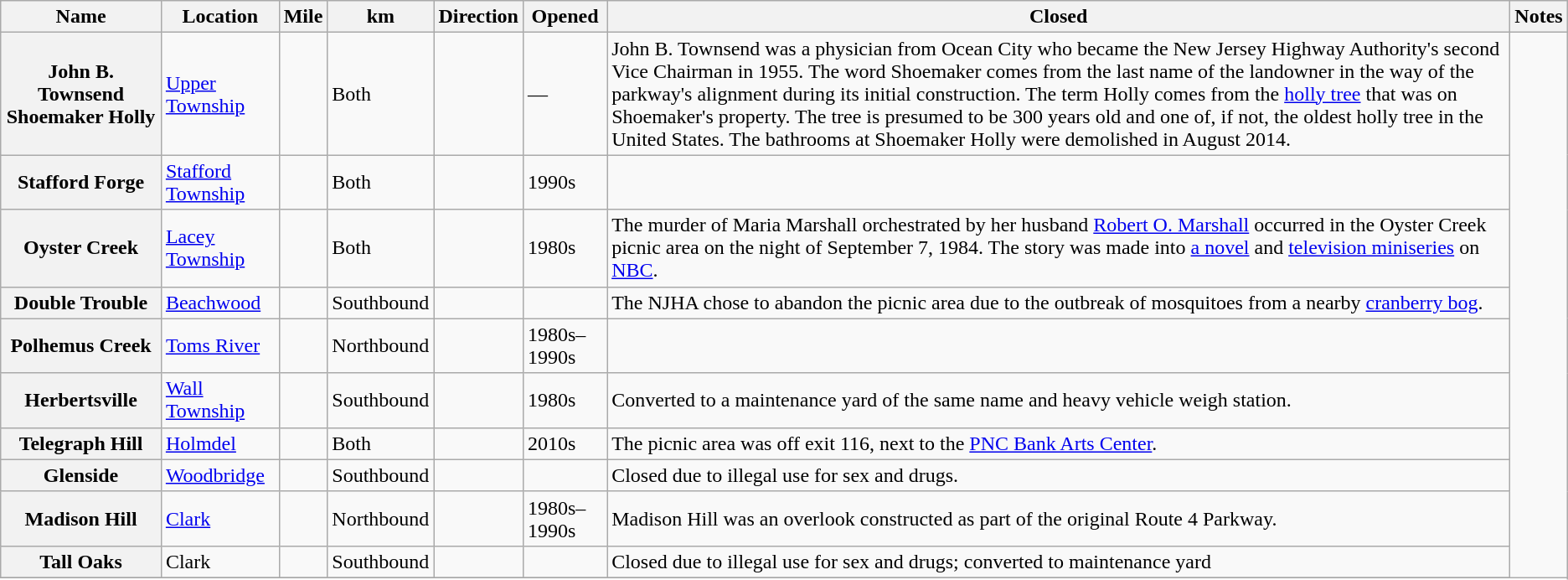<table class="wikitable sortable plainrowheaders">
<tr>
<th scope="col">Name</th>
<th scope="col" class=unsortable>Location</th>
<th scope="col">Mile</th>
<th scope="col">km</th>
<th scope="col">Direction</th>
<th scope="col">Opened</th>
<th scope="col">Closed</th>
<th scope="col" class=unsortable>Notes</th>
</tr>
<tr>
<th scope="row">John B. Townsend Shoemaker Holly</th>
<td><a href='#'>Upper Township</a></td>
<td></td>
<td>Both</td>
<td></td>
<td>—</td>
<td>John B. Townsend was a physician from Ocean City who became the New Jersey Highway Authority's second Vice Chairman in 1955. The word Shoemaker comes from the last name of the landowner in the way of the parkway's alignment during its initial construction. The term Holly comes from the <a href='#'>holly tree</a> that was on Shoemaker's property. The tree is presumed to be 300 years old and one of, if not, the oldest holly tree in the United States. The bathrooms at Shoemaker Holly were demolished in August 2014.</td>
</tr>
<tr>
<th scope="row">Stafford Forge</th>
<td><a href='#'>Stafford Township</a></td>
<td></td>
<td>Both</td>
<td></td>
<td>1990s</td>
<td></td>
</tr>
<tr>
<th scope="row">Oyster Creek</th>
<td><a href='#'>Lacey Township</a></td>
<td></td>
<td>Both</td>
<td></td>
<td>1980s</td>
<td>The murder of Maria Marshall orchestrated by her husband <a href='#'>Robert O. Marshall</a> occurred in the Oyster Creek picnic area on the night of September 7, 1984. The story was made into <a href='#'>a novel</a> and <a href='#'>television miniseries</a> on <a href='#'>NBC</a>.</td>
</tr>
<tr>
<th scope="row">Double Trouble</th>
<td><a href='#'>Beachwood</a></td>
<td></td>
<td>Southbound</td>
<td></td>
<td></td>
<td>The NJHA chose to abandon the picnic area due to the outbreak of mosquitoes from a nearby <a href='#'>cranberry bog</a>.</td>
</tr>
<tr>
<th scope="row">Polhemus Creek</th>
<td><a href='#'>Toms River</a></td>
<td></td>
<td>Northbound</td>
<td></td>
<td>1980s–1990s</td>
<td></td>
</tr>
<tr>
<th scope="row">Herbertsville</th>
<td><a href='#'>Wall Township</a></td>
<td></td>
<td>Southbound</td>
<td></td>
<td>1980s</td>
<td>Converted to a maintenance yard of the same name and heavy vehicle weigh station.</td>
</tr>
<tr>
<th scope="row">Telegraph Hill</th>
<td><a href='#'>Holmdel</a></td>
<td></td>
<td>Both</td>
<td></td>
<td>2010s</td>
<td>The picnic area was off exit 116, next to the <a href='#'>PNC Bank Arts Center</a>.</td>
</tr>
<tr>
<th scope="row">Glenside</th>
<td><a href='#'>Woodbridge</a></td>
<td></td>
<td>Southbound</td>
<td></td>
<td></td>
<td>Closed due to illegal use for sex and drugs.</td>
</tr>
<tr>
<th scope="row">Madison Hill</th>
<td><a href='#'>Clark</a></td>
<td></td>
<td>Northbound</td>
<td></td>
<td>1980s–1990s</td>
<td>Madison Hill was an overlook constructed as part of the original Route 4 Parkway.</td>
</tr>
<tr>
<th scope="row">Tall Oaks</th>
<td>Clark</td>
<td></td>
<td>Southbound</td>
<td></td>
<td></td>
<td>Closed due to illegal use for sex and drugs; converted to maintenance yard</td>
</tr>
<tr>
</tr>
</table>
